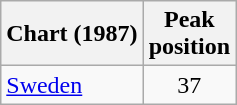<table class="wikitable">
<tr>
<th>Chart (1987)</th>
<th>Peak<br>position</th>
</tr>
<tr>
<td><a href='#'>Sweden</a></td>
<td align="center">37</td>
</tr>
</table>
